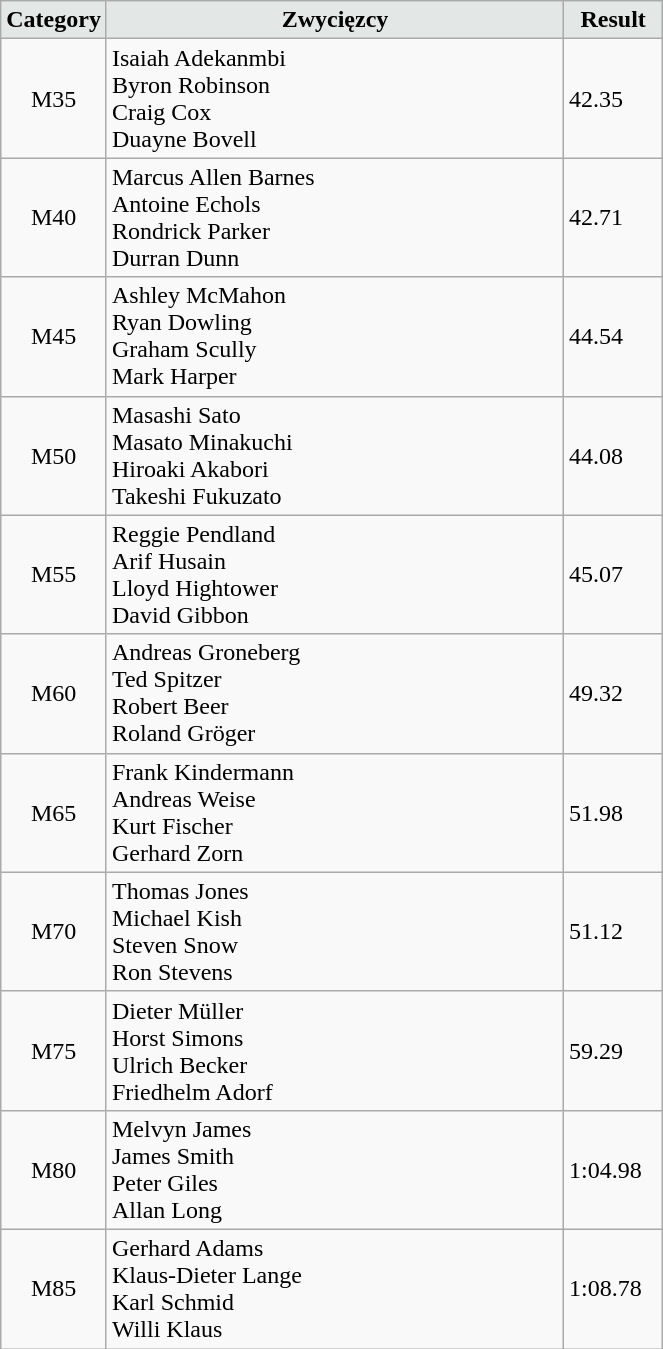<table class="wikitable" width=35%>
<tr>
<td width=15% align="center" bgcolor=#E3E7E6><strong>Category</strong></td>
<td align="center" bgcolor=#E3E7E6> <strong>Zwycięzcy</strong></td>
<td width=15% align="center" bgcolor=#E3E7E6><strong>Result</strong></td>
</tr>
<tr>
<td align="center">M35</td>
<td> Isaiah Adekanmbi<br> Byron Robinson<br> Craig Cox<br> Duayne Bovell</td>
<td>42.35</td>
</tr>
<tr>
<td align="center">M40</td>
<td> Marcus Allen Barnes<br> Antoine Echols<br> Rondrick Parker<br> Durran Dunn</td>
<td>42.71</td>
</tr>
<tr>
<td align="center">M45</td>
<td> Ashley McMahon<br> Ryan Dowling<br> Graham Scully<br> Mark Harper</td>
<td>44.54</td>
</tr>
<tr>
<td align="center">M50</td>
<td> Masashi Sato<br> Masato Minakuchi<br> Hiroaki Akabori<br> Takeshi Fukuzato</td>
<td>44.08</td>
</tr>
<tr>
<td align="center">M55</td>
<td> Reggie Pendland<br> Arif Husain<br> Lloyd Hightower<br> David Gibbon</td>
<td>45.07</td>
</tr>
<tr>
<td align="center">M60</td>
<td> Andreas Groneberg<br> Ted Spitzer<br> Robert Beer<br> Roland Gröger</td>
<td>49.32</td>
</tr>
<tr>
<td align="center">M65</td>
<td> Frank Kindermann<br> Andreas Weise<br> Kurt Fischer<br> Gerhard Zorn</td>
<td>51.98</td>
</tr>
<tr>
<td align="center">M70</td>
<td> Thomas Jones<br> Michael Kish<br> Steven Snow<br> Ron Stevens</td>
<td>51.12</td>
</tr>
<tr>
<td align="center">M75</td>
<td> Dieter Müller<br> Horst Simons<br> Ulrich Becker<br> Friedhelm Adorf</td>
<td>59.29</td>
</tr>
<tr>
<td align="center">M80</td>
<td> Melvyn James<br> James Smith<br> Peter Giles<br> Allan Long</td>
<td>1:04.98</td>
</tr>
<tr>
<td align="center">M85</td>
<td> Gerhard Adams<br> Klaus-Dieter Lange<br> Karl Schmid<br> Willi Klaus</td>
<td>1:08.78</td>
</tr>
</table>
